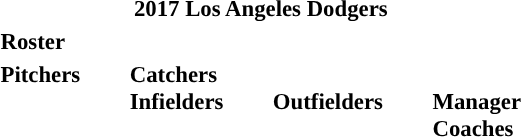<table class="toccolours" style="font-size: 95%;">
<tr>
<th colspan="10">2017 Los Angeles Dodgers</th>
</tr>
<tr>
<td colspan="10"><strong>Roster</strong></td>
</tr>
<tr>
<td valign="top"><strong>Pitchers</strong><br>
























</td>
<td width="25px"></td>
<td valign="top"><strong>Catchers</strong><br>

<strong>Infielders</strong>









</td>
<td width="25px"></td>
<td valign="top"><br><strong>Outfielders</strong>













</td>
<td width="25px"></td>
<td valign="top"><br><strong>Manager</strong>
<br><strong>Coaches</strong>
 
 
 
 
 
 
 
 
 
 
 </td>
</tr>
</table>
